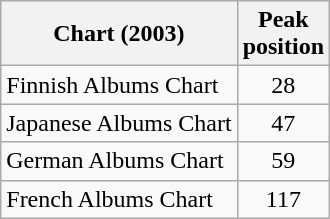<table class="wikitable sortable">
<tr>
<th>Chart (2003)</th>
<th>Peak<br>position</th>
</tr>
<tr>
<td>Finnish Albums Chart</td>
<td style="text-align:center;">28</td>
</tr>
<tr>
<td>Japanese Albums Chart</td>
<td style="text-align:center;">47</td>
</tr>
<tr>
<td>German Albums Chart</td>
<td style="text-align:center;">59</td>
</tr>
<tr>
<td>French Albums Chart</td>
<td style="text-align:center;">117</td>
</tr>
</table>
